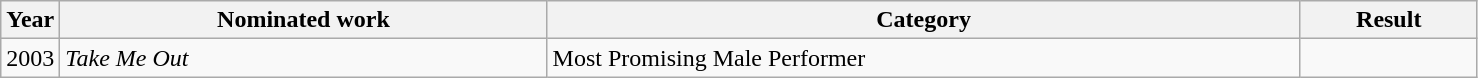<table class=wikitable>
<tr>
<th width=4%>Year</th>
<th width=33%>Nominated work</th>
<th width=51%>Category</th>
<th width=12%>Result</th>
</tr>
<tr>
<td>2003</td>
<td><em>Take Me Out</em></td>
<td>Most Promising Male Performer</td>
<td></td>
</tr>
</table>
